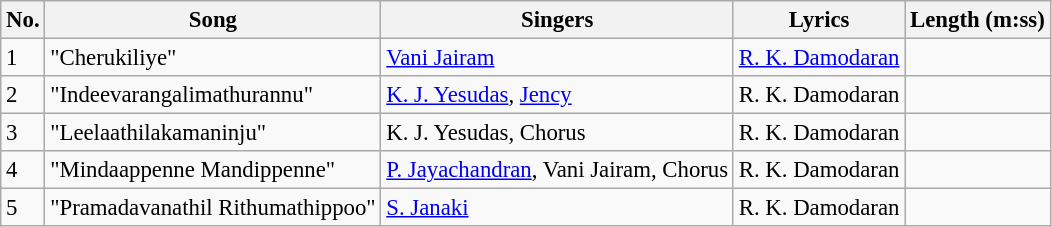<table class="wikitable" style="font-size:95%;">
<tr>
<th>No.</th>
<th>Song</th>
<th>Singers</th>
<th>Lyrics</th>
<th>Length (m:ss)</th>
</tr>
<tr>
<td>1</td>
<td>"Cherukiliye"</td>
<td><a href='#'>Vani Jairam</a></td>
<td><a href='#'>R. K. Damodaran</a></td>
<td></td>
</tr>
<tr>
<td>2</td>
<td>"Indeevarangalimathurannu"</td>
<td><a href='#'>K. J. Yesudas</a>, <a href='#'>Jency</a></td>
<td>R. K. Damodaran</td>
<td></td>
</tr>
<tr>
<td>3</td>
<td>"Leelaathilakamaninju"</td>
<td>K. J. Yesudas, Chorus</td>
<td>R. K. Damodaran</td>
<td></td>
</tr>
<tr>
<td>4</td>
<td>"Mindaappenne Mandippenne"</td>
<td><a href='#'>P. Jayachandran</a>, Vani Jairam, Chorus</td>
<td>R. K. Damodaran</td>
<td></td>
</tr>
<tr>
<td>5</td>
<td>"Pramadavanathil Rithumathippoo"</td>
<td><a href='#'>S. Janaki</a></td>
<td>R. K. Damodaran</td>
<td></td>
</tr>
</table>
